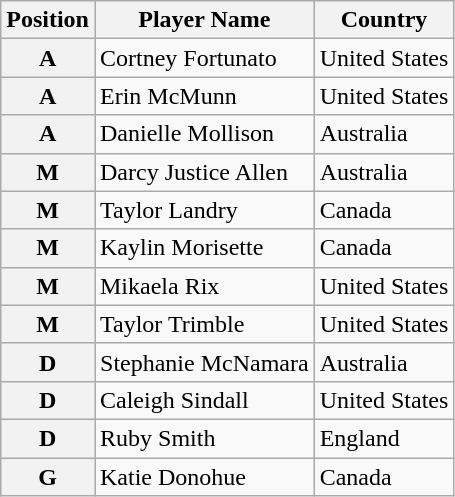<table class="wikitable">
<tr>
<th>Position</th>
<th>Player Name</th>
<th>Country</th>
</tr>
<tr>
<th>A</th>
<td>Cortney Fortunato</td>
<td> United States</td>
</tr>
<tr>
<th>A</th>
<td>Erin McMunn</td>
<td> United States</td>
</tr>
<tr>
<th>A</th>
<td>Danielle Mollison</td>
<td> Australia</td>
</tr>
<tr>
<th>M</th>
<td>Darcy Justice Allen</td>
<td> Australia</td>
</tr>
<tr>
<th>M</th>
<td>Taylor Landry</td>
<td> Canada</td>
</tr>
<tr>
<th>M</th>
<td>Kaylin Morisette</td>
<td> Canada</td>
</tr>
<tr>
<th>M</th>
<td>Mikaela Rix</td>
<td> United States</td>
</tr>
<tr>
<th>M</th>
<td>Taylor Trimble</td>
<td> United States</td>
</tr>
<tr>
<th>D</th>
<td>Stephanie McNamara</td>
<td> Australia</td>
</tr>
<tr>
<th>D</th>
<td>Caleigh Sindall</td>
<td> United States</td>
</tr>
<tr>
<th>D</th>
<td>Ruby Smith</td>
<td> England</td>
</tr>
<tr>
<th>G</th>
<td>Katie Donohue</td>
<td> Canada</td>
</tr>
</table>
